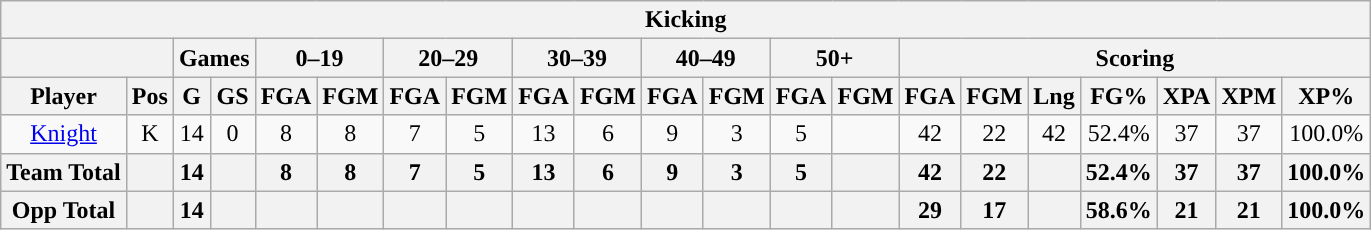<table class="wikitable" style="text-align:center">
<tr>
<th colspan="21">Kicking</th>
</tr>
<tr>
<th colspan="2"></th>
<th colspan="2">Games</th>
<th colspan="2">0–19</th>
<th colspan="2">20–29</th>
<th colspan="2">30–39</th>
<th colspan="2">40–49</th>
<th colspan="2">50+</th>
<th colspan="7">Scoring</th>
</tr>
<tr>
<th>Player</th>
<th>Pos</th>
<th>G</th>
<th>GS</th>
<th>FGA</th>
<th>FGM</th>
<th>FGA</th>
<th>FGM</th>
<th>FGA</th>
<th>FGM</th>
<th>FGA</th>
<th>FGM</th>
<th>FGA</th>
<th>FGM</th>
<th>FGA</th>
<th>FGM</th>
<th>Lng</th>
<th>FG%</th>
<th>XPA</th>
<th>XPM</th>
<th>XP%</th>
</tr>
<tr>
<td><a href='#'>Knight</a></td>
<td>K</td>
<td>14</td>
<td>0</td>
<td>8</td>
<td>8</td>
<td>7</td>
<td>5</td>
<td>13</td>
<td>6</td>
<td>9</td>
<td>3</td>
<td>5</td>
<td></td>
<td>42</td>
<td>22</td>
<td>42</td>
<td>52.4%</td>
<td>37</td>
<td>37</td>
<td>100.0%</td>
</tr>
<tr>
<th>Team Total</th>
<th></th>
<th>14</th>
<th></th>
<th>8</th>
<th>8</th>
<th>7</th>
<th>5</th>
<th>13</th>
<th>6</th>
<th>9</th>
<th>3</th>
<th>5</th>
<th></th>
<th>42</th>
<th>22</th>
<th></th>
<th>52.4%</th>
<th>37</th>
<th>37</th>
<th>100.0%</th>
</tr>
<tr>
<th>Opp Total</th>
<th></th>
<th>14</th>
<th></th>
<th></th>
<th></th>
<th></th>
<th></th>
<th></th>
<th></th>
<th></th>
<th></th>
<th></th>
<th></th>
<th>29</th>
<th>17</th>
<th></th>
<th>58.6%</th>
<th>21</th>
<th>21</th>
<th>100.0%</th>
</tr>
</table>
